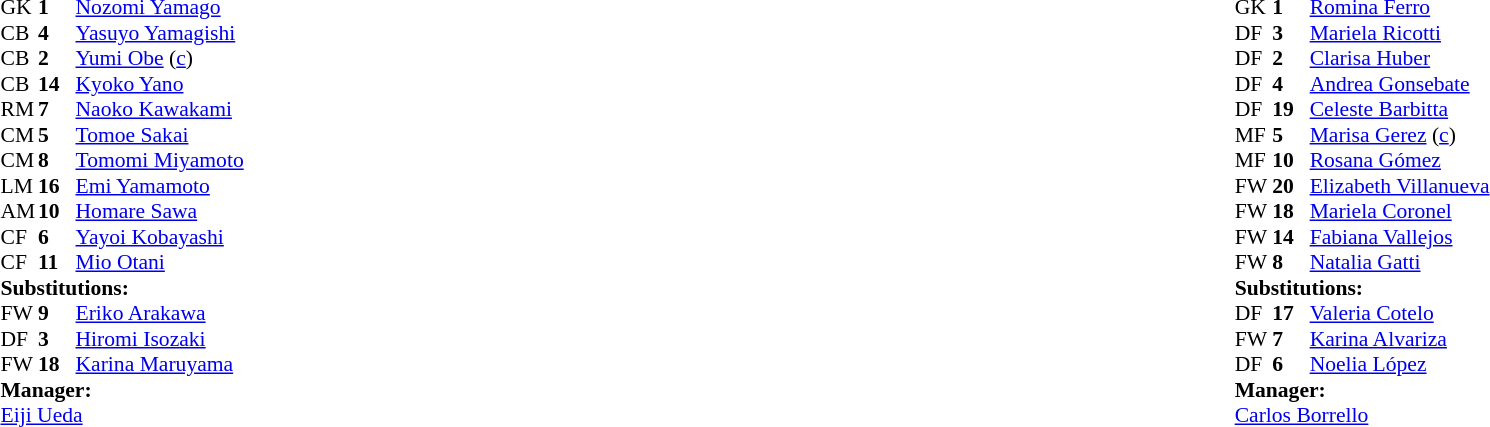<table width="100%">
<tr>
<td valign="top" width="40%"><br><table style="font-size:90%" cellspacing="0" cellpadding="0">
<tr>
<th width=25></th>
<th width=25></th>
</tr>
<tr>
<td>GK</td>
<td><strong>1</strong></td>
<td><a href='#'>Nozomi Yamago</a></td>
</tr>
<tr>
<td>CB</td>
<td><strong>4</strong></td>
<td><a href='#'>Yasuyo Yamagishi</a></td>
<td></td>
<td></td>
</tr>
<tr>
<td>CB</td>
<td><strong>2</strong></td>
<td><a href='#'>Yumi Obe</a> (<a href='#'>c</a>)</td>
</tr>
<tr>
<td>CB</td>
<td><strong>14</strong></td>
<td><a href='#'>Kyoko Yano</a></td>
</tr>
<tr>
<td>RM</td>
<td><strong>7</strong></td>
<td><a href='#'>Naoko Kawakami</a></td>
</tr>
<tr>
<td>CM</td>
<td><strong>5</strong></td>
<td><a href='#'>Tomoe Sakai</a></td>
</tr>
<tr>
<td>CM</td>
<td><strong>8</strong></td>
<td><a href='#'>Tomomi Miyamoto</a></td>
</tr>
<tr>
<td>LM</td>
<td><strong>16</strong></td>
<td><a href='#'>Emi Yamamoto</a></td>
</tr>
<tr>
<td>AM</td>
<td><strong>10</strong></td>
<td><a href='#'>Homare Sawa</a></td>
<td></td>
<td></td>
</tr>
<tr>
<td>CF</td>
<td><strong>6</strong></td>
<td><a href='#'>Yayoi Kobayashi</a></td>
<td></td>
<td></td>
</tr>
<tr>
<td>CF</td>
<td><strong>11</strong></td>
<td><a href='#'>Mio Otani</a></td>
</tr>
<tr>
<td colspan=3><strong>Substitutions:</strong></td>
</tr>
<tr>
<td>FW</td>
<td><strong>9</strong></td>
<td><a href='#'>Eriko Arakawa</a></td>
<td></td>
<td></td>
</tr>
<tr>
<td>DF</td>
<td><strong>3</strong></td>
<td><a href='#'>Hiromi Isozaki</a></td>
<td></td>
<td></td>
</tr>
<tr>
<td>FW</td>
<td><strong>18</strong></td>
<td><a href='#'>Karina Maruyama</a></td>
<td></td>
<td></td>
</tr>
<tr>
<td colspan=3><strong>Manager:</strong></td>
</tr>
<tr>
<td colspan=4><a href='#'>Eiji Ueda</a></td>
</tr>
</table>
</td>
<td valign="top" width="50%"><br><table style="font-size: 90%" cellspacing="0" cellpadding="0" align="center">
<tr>
<th width=25></th>
<th width=25></th>
</tr>
<tr>
<td>GK</td>
<td><strong>1</strong></td>
<td><a href='#'>Romina Ferro</a></td>
</tr>
<tr>
<td>DF</td>
<td><strong>3</strong></td>
<td><a href='#'>Mariela Ricotti</a></td>
<td></td>
<td></td>
</tr>
<tr>
<td>DF</td>
<td><strong>2</strong></td>
<td><a href='#'>Clarisa Huber</a></td>
</tr>
<tr>
<td>DF</td>
<td><strong>4</strong></td>
<td><a href='#'>Andrea Gonsebate</a></td>
</tr>
<tr>
<td>DF</td>
<td><strong>19</strong></td>
<td><a href='#'>Celeste Barbitta</a></td>
<td></td>
</tr>
<tr>
<td>MF</td>
<td><strong>5</strong></td>
<td><a href='#'>Marisa Gerez</a> (<a href='#'>c</a>)</td>
</tr>
<tr>
<td>MF</td>
<td><strong>10</strong></td>
<td><a href='#'>Rosana Gómez</a></td>
<td> </td>
<td></td>
</tr>
<tr>
<td>FW</td>
<td><strong>20</strong></td>
<td><a href='#'>Elizabeth Villanueva</a></td>
<td> </td>
<td></td>
</tr>
<tr>
<td>FW</td>
<td><strong>18</strong></td>
<td><a href='#'>Mariela Coronel</a></td>
</tr>
<tr>
<td>FW</td>
<td><strong>14</strong></td>
<td><a href='#'>Fabiana Vallejos</a></td>
</tr>
<tr>
<td>FW</td>
<td><strong>8</strong></td>
<td><a href='#'>Natalia Gatti</a></td>
<td></td>
</tr>
<tr>
<td colspan=3><strong>Substitutions:</strong></td>
</tr>
<tr>
<td>DF</td>
<td><strong>17</strong></td>
<td><a href='#'>Valeria Cotelo</a></td>
<td></td>
<td></td>
</tr>
<tr>
<td>FW</td>
<td><strong>7</strong></td>
<td><a href='#'>Karina Alvariza</a></td>
<td></td>
<td></td>
</tr>
<tr>
<td>DF</td>
<td><strong>6</strong></td>
<td><a href='#'>Noelia López</a></td>
<td></td>
<td></td>
</tr>
<tr>
<td colspan=3><strong>Manager:</strong></td>
</tr>
<tr>
<td colspan=4><a href='#'>Carlos Borrello</a></td>
</tr>
</table>
</td>
</tr>
</table>
